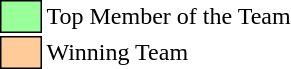<table class="toccolours" style="font-size: 100%; white-space: nowrap;">
<tr>
<td style="background:#99FF99; border: 1px solid black;">      </td>
<td>Top Member of the Team</td>
</tr>
<tr>
<td style="background:#FFCC99; border: 1px solid black;">      </td>
<td>Winning Team</td>
</tr>
</table>
